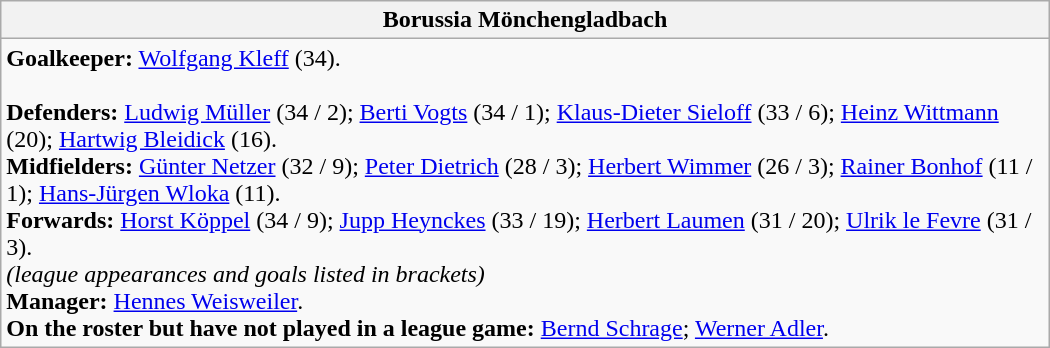<table class="wikitable" style="width:700px">
<tr>
<th>Borussia Mönchengladbach</th>
</tr>
<tr>
<td><strong>Goalkeeper:</strong> <a href='#'>Wolfgang Kleff</a> (34).<br><br><strong>Defenders:</strong> <a href='#'>Ludwig Müller</a> (34 / 2); <a href='#'>Berti Vogts</a> (34 / 1); <a href='#'>Klaus-Dieter Sieloff</a> (33 / 6); <a href='#'>Heinz Wittmann</a> (20); <a href='#'>Hartwig Bleidick</a> (16).<br>
<strong>Midfielders:</strong> <a href='#'>Günter Netzer</a> (32 / 9); <a href='#'>Peter Dietrich</a> (28 / 3); <a href='#'>Herbert Wimmer</a> (26 / 3); <a href='#'>Rainer Bonhof</a> (11 / 1); <a href='#'>Hans-Jürgen Wloka</a> (11).<br>
<strong>Forwards:</strong> <a href='#'>Horst Köppel</a> (34 / 9); <a href='#'>Jupp Heynckes</a> (33 / 19); <a href='#'>Herbert Laumen</a> (31 / 20); <a href='#'>Ulrik le Fevre</a>  (31 / 3).
<br><em>(league appearances and goals listed in brackets)</em><br><strong>Manager:</strong> <a href='#'>Hennes Weisweiler</a>.<br><strong>On the roster but have not played in a league game:</strong> <a href='#'>Bernd Schrage</a>; <a href='#'>Werner Adler</a>.</td>
</tr>
</table>
